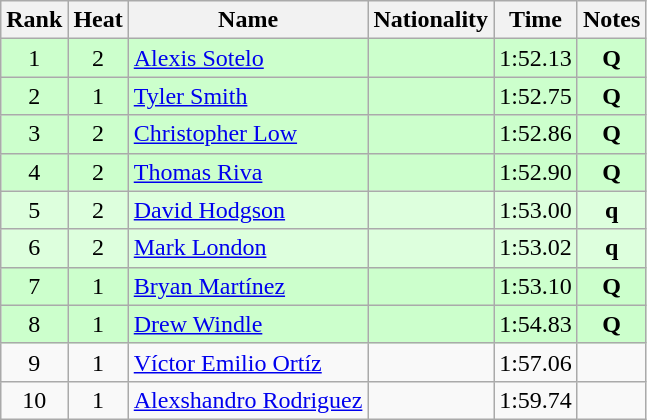<table class="wikitable sortable" style="text-align:center">
<tr>
<th>Rank</th>
<th>Heat</th>
<th>Name</th>
<th>Nationality</th>
<th>Time</th>
<th>Notes</th>
</tr>
<tr bgcolor=ccffcc>
<td>1</td>
<td>2</td>
<td align=left><a href='#'>Alexis Sotelo</a></td>
<td align=left></td>
<td>1:52.13</td>
<td><strong>Q</strong></td>
</tr>
<tr bgcolor=ccffcc>
<td>2</td>
<td>1</td>
<td align=left><a href='#'>Tyler Smith</a></td>
<td align=left></td>
<td>1:52.75</td>
<td><strong>Q</strong></td>
</tr>
<tr bgcolor=ccffcc>
<td>3</td>
<td>2</td>
<td align=left><a href='#'>Christopher Low</a></td>
<td align=left></td>
<td>1:52.86</td>
<td><strong>Q</strong></td>
</tr>
<tr bgcolor=ccffcc>
<td>4</td>
<td>2</td>
<td align=left><a href='#'>Thomas Riva</a></td>
<td align=left></td>
<td>1:52.90</td>
<td><strong>Q</strong></td>
</tr>
<tr bgcolor=ddffdd>
<td>5</td>
<td>2</td>
<td align=left><a href='#'>David Hodgson</a></td>
<td align=left></td>
<td>1:53.00</td>
<td><strong>q</strong></td>
</tr>
<tr bgcolor=ddffdd>
<td>6</td>
<td>2</td>
<td align=left><a href='#'>Mark London</a></td>
<td align=left></td>
<td>1:53.02</td>
<td><strong>q</strong></td>
</tr>
<tr bgcolor=ccffcc>
<td>7</td>
<td>1</td>
<td align=left><a href='#'>Bryan Martínez</a></td>
<td align=left></td>
<td>1:53.10</td>
<td><strong>Q</strong></td>
</tr>
<tr bgcolor=ccffcc>
<td>8</td>
<td>1</td>
<td align=left><a href='#'>Drew Windle</a></td>
<td align=left></td>
<td>1:54.83</td>
<td><strong>Q</strong></td>
</tr>
<tr>
<td>9</td>
<td>1</td>
<td align=left><a href='#'>Víctor Emilio Ortíz</a></td>
<td align=left></td>
<td>1:57.06</td>
<td></td>
</tr>
<tr>
<td>10</td>
<td>1</td>
<td align=left><a href='#'>Alexshandro Rodriguez</a></td>
<td align=left></td>
<td>1:59.74</td>
<td></td>
</tr>
</table>
